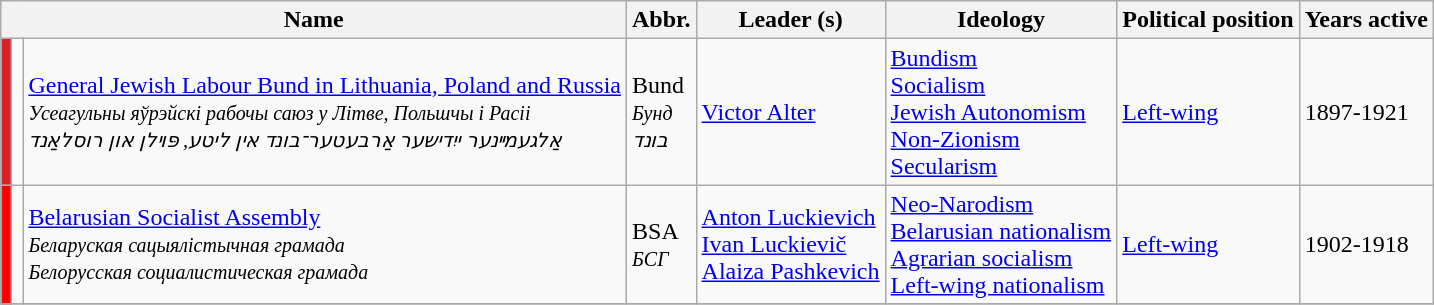<table class="wikitable sortable">
<tr>
<th colspan=3>Name</th>
<th>Abbr.</th>
<th>Leader (s)</th>
<th>Ideology</th>
<th>Political position</th>
<th>Years active</th>
</tr>
<tr>
<th style="background:#DA2129;"></th>
<td></td>
<td><a href='#'>General Jewish Labour Bund in Lithuania, Poland and Russia</a><br><small><em>Усеагульны яўрэйскі рабочы саюз у Літве, Польшчы і Расіі<br>אַלגעמײנער ייִדישער אַרבעטער־בונד אין ליטע, פּױלן און רוסלאַנד</em></small></td>
<td>Bund<br><small><em>Бунд<br>בונד</em></small></td>
<td><a href='#'>Victor Alter</a></td>
<td><a href='#'>Bundism</a><br><a href='#'>Socialism</a><br><a href='#'>Jewish Autonomism</a><br><a href='#'>Non-Zionism</a><br><a href='#'>Secularism</a></td>
<td><a href='#'>Left-wing</a></td>
<td>1897-1921</td>
</tr>
<tr>
<th style="background:#FF0000;"></th>
<td></td>
<td><a href='#'>Belarusian Socialist Assembly</a><br><small><em>Беларуская сацыялістычная грамада<br>Белорусская социалистическая грамада</em></small></td>
<td>BSA<br><small><em>БСГ</em></small></td>
<td><a href='#'>Anton Luckievich</a><br><a href='#'>Ivan Luckievič</a><br><a href='#'>Alaiza Pashkevich</a></td>
<td><a href='#'>Neo-Narodism</a><br><a href='#'>Belarusian nationalism</a><br><a href='#'>Agrarian socialism</a><br><a href='#'>Left-wing nationalism</a></td>
<td><a href='#'>Left-wing</a></td>
<td>1902-1918</td>
</tr>
<tr>
</tr>
</table>
